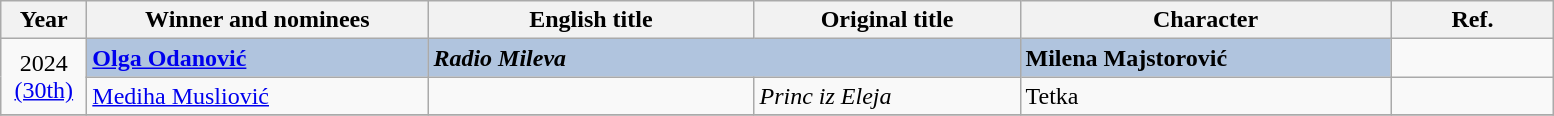<table class="wikitable" width="82%" cellpadding="5">
<tr>
<th width="50"><strong>Year</strong></th>
<th width="220"><strong>Winner and nominees</strong></th>
<th width="210"><strong>English title</strong></th>
<th width="170"><strong>Original title</strong></th>
<th width="240">Character</th>
<th>Ref.</th>
</tr>
<tr>
<td rowspan="2" style="text-align:center;">2024<br><a href='#'>(30th)</a></td>
<td style="background:#B0C4DE;"> <strong><a href='#'>Olga Odanović</a></strong></td>
<td colspan="2" style="background:#B0C4DE;"><strong><em>Radio Mileva</em></strong></td>
<td style="background:#B0C4DE;"><strong>Milena Majstorović</strong></td>
<td></td>
</tr>
<tr>
<td> <a href='#'>Mediha Musliović</a></td>
<td></td>
<td><em>Princ iz Eleja</em></td>
<td>Tetka</td>
<td></td>
</tr>
<tr>
</tr>
</table>
